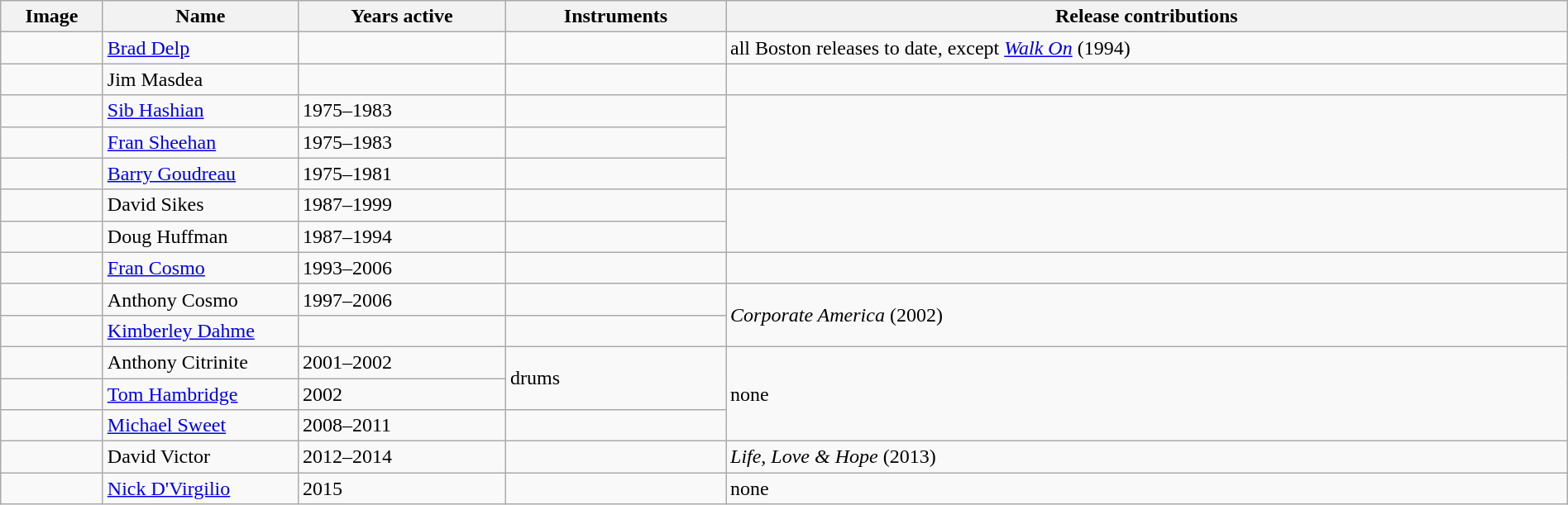<table class="wikitable" width="100%" border="1">
<tr>
<th width="75">Image</th>
<th width="150">Name</th>
<th width="160">Years active</th>
<th width="170">Instruments</th>
<th>Release contributions</th>
</tr>
<tr>
<td></td>
<td><a href='#'>Brad Delp</a></td>
<td></td>
<td></td>
<td>all Boston releases to date, except <em><a href='#'>Walk On</a></em> (1994)</td>
</tr>
<tr>
<td></td>
<td>Jim Masdea</td>
<td></td>
<td></td>
<td></td>
</tr>
<tr>
<td></td>
<td><a href='#'>Sib Hashian</a></td>
<td>1975–1983 </td>
<td></td>
<td rowspan="3"></td>
</tr>
<tr>
<td></td>
<td><a href='#'>Fran Sheehan</a></td>
<td>1975–1983</td>
<td></td>
</tr>
<tr>
<td></td>
<td><a href='#'>Barry Goudreau</a></td>
<td>1975–1981</td>
<td></td>
</tr>
<tr>
<td></td>
<td>David Sikes</td>
<td>1987–1999</td>
<td></td>
<td rowspan="2"></td>
</tr>
<tr>
<td></td>
<td>Doug Huffman</td>
<td>1987–1994</td>
<td></td>
</tr>
<tr>
<td></td>
<td><a href='#'>Fran Cosmo</a></td>
<td>1993–2006</td>
<td></td>
<td></td>
</tr>
<tr>
<td></td>
<td>Anthony Cosmo<br></td>
<td>1997–2006</td>
<td></td>
<td rowspan="2"><em>Corporate America</em> (2002)</td>
</tr>
<tr>
<td></td>
<td><a href='#'>Kimberley Dahme</a></td>
<td></td>
<td></td>
</tr>
<tr>
<td></td>
<td>Anthony Citrinite</td>
<td>2001–2002 </td>
<td rowspan="2">drums</td>
<td rowspan="3">none </td>
</tr>
<tr>
<td></td>
<td><a href='#'>Tom Hambridge</a></td>
<td>2002 </td>
</tr>
<tr>
<td></td>
<td><a href='#'>Michael Sweet</a></td>
<td>2008–2011</td>
<td></td>
</tr>
<tr>
<td></td>
<td>David Victor</td>
<td>2012–2014</td>
<td></td>
<td><em>Life, Love & Hope</em> (2013)</td>
</tr>
<tr>
<td></td>
<td><a href='#'>Nick D'Virgilio</a></td>
<td>2015</td>
<td></td>
<td>none </td>
</tr>
</table>
